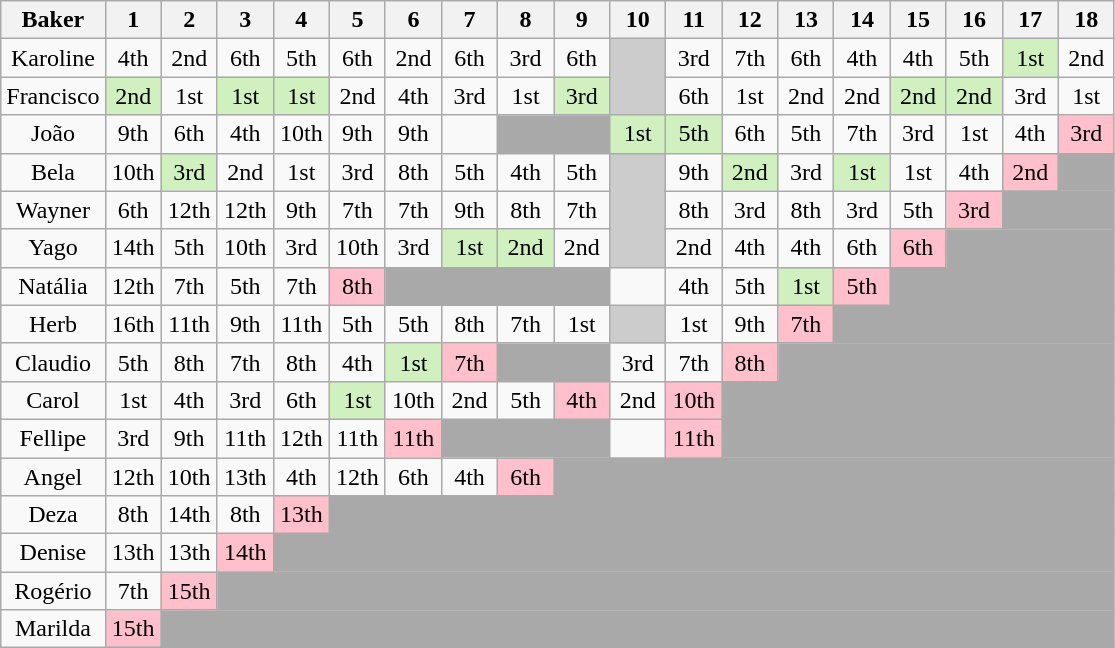<table class="wikitable" style="text-align:center;">
<tr>
<th>Baker</th>
<th width=30>1</th>
<th width=30>2</th>
<th width=30>3</th>
<th width=30>4</th>
<th width=30>5</th>
<th width=30>6</th>
<th width=30>7</th>
<th width=30>8</th>
<th width=30>9</th>
<th width=30>10</th>
<th width=30>11</th>
<th width=30>12</th>
<th width=30>13</th>
<th width=30>14</th>
<th width=30>15</th>
<th width=30>16</th>
<th width=30>17</th>
<th width=30>18</th>
</tr>
<tr>
<td>Karoline</td>
<td>4th</td>
<td>2nd</td>
<td>6th</td>
<td>5th</td>
<td>6th</td>
<td>2nd</td>
<td>6th</td>
<td>3rd</td>
<td>6th</td>
<td bgcolor=CCCCCC rowspan=2></td>
<td>3rd</td>
<td>7th</td>
<td>6th</td>
<td>4th</td>
<td>4th</td>
<td>5th</td>
<td bgcolor=D0F0C0>1st</td>
<td>2nd</td>
</tr>
<tr>
<td>Francisco</td>
<td bgcolor=D0F0C0>2nd</td>
<td>1st</td>
<td bgcolor=D0F0C0>1st</td>
<td bgcolor=D0F0C0>1st</td>
<td>2nd</td>
<td>4th</td>
<td>3rd</td>
<td>1st</td>
<td bgcolor=D0F0C0>3rd</td>
<td>6th</td>
<td>1st</td>
<td>2nd</td>
<td>2nd</td>
<td bgcolor=D0F0C0>2nd</td>
<td bgcolor=D0F0C0>2nd</td>
<td>3rd</td>
<td>1st</td>
</tr>
<tr>
<td>João</td>
<td>9th</td>
<td>6th</td>
<td>4th</td>
<td>10th</td>
<td>9th</td>
<td>9th</td>
<td></td>
<td bgcolor=A9A9A9 colspan=2></td>
<td bgcolor=D0F0C0>1st</td>
<td bgcolor=D0F0C0>5th</td>
<td>6th</td>
<td>5th</td>
<td>7th</td>
<td>3rd</td>
<td>1st</td>
<td>4th</td>
<td bgcolor=FFC0CB>3rd</td>
</tr>
<tr>
<td>Bela</td>
<td>10th</td>
<td bgcolor=D0F0C0>3rd</td>
<td>2nd</td>
<td>1st</td>
<td>3rd</td>
<td>8th</td>
<td>5th</td>
<td>4th</td>
<td>5th</td>
<td bgcolor=CCCCCC rowspan=3></td>
<td>9th</td>
<td bgcolor=D0F0C0>2nd</td>
<td>3rd</td>
<td bgcolor=D0F0C0>1st</td>
<td>1st</td>
<td>4th</td>
<td bgcolor=FFC0CB>2nd</td>
<td bgcolor=A9A9A9></td>
</tr>
<tr>
<td>Wayner</td>
<td>6th</td>
<td>12th</td>
<td>12th</td>
<td>9th</td>
<td>7th</td>
<td>7th</td>
<td>9th</td>
<td>8th</td>
<td>7th</td>
<td>8th</td>
<td>3rd</td>
<td>8th</td>
<td>3rd</td>
<td>5th</td>
<td bgcolor=FFC0CB>3rd</td>
<td bgcolor=A9A9A9 colspan=2></td>
</tr>
<tr>
<td>Yago</td>
<td>14th</td>
<td>5th</td>
<td>10th</td>
<td>3rd</td>
<td>10th</td>
<td>3rd</td>
<td bgcolor=D0F0C0>1st</td>
<td bgcolor=D0F0C0>2nd</td>
<td>2nd</td>
<td>2nd</td>
<td>4th</td>
<td>4th</td>
<td>6th</td>
<td bgcolor=FFC0CB>6th</td>
<td bgcolor=A9A9A9 colspan=3></td>
</tr>
<tr>
<td>Natália</td>
<td>12th</td>
<td>7th</td>
<td>5th</td>
<td>7th</td>
<td bgcolor=FFC0CB>8th</td>
<td bgcolor=A9A9A9 colspan=4></td>
<td></td>
<td>4th</td>
<td>5th</td>
<td bgcolor=D0F0C0>1st</td>
<td bgcolor=FFC0CB>5th</td>
<td bgcolor=A9A9A9 colspan=4></td>
</tr>
<tr>
<td>Herb</td>
<td>16th</td>
<td>11th</td>
<td>9th</td>
<td>11th</td>
<td>5th</td>
<td>5th</td>
<td>8th</td>
<td>7th</td>
<td>1st</td>
<td bgcolor=CCCCCC></td>
<td>1st</td>
<td>9th</td>
<td bgcolor=FFC0CB>7th</td>
<td bgcolor=A9A9A9 colspan=5></td>
</tr>
<tr>
<td>Claudio</td>
<td>5th</td>
<td>8th</td>
<td>7th</td>
<td>8th</td>
<td>4th</td>
<td bgcolor=D0F0C0>1st</td>
<td bgcolor=FFC0CB>7th</td>
<td bgcolor=A9A9A9 colspan=2></td>
<td>3rd</td>
<td>7th</td>
<td bgcolor=FFC0CB>8th</td>
<td bgcolor=A9A9A9 colspan=6></td>
</tr>
<tr>
<td>Carol</td>
<td>1st</td>
<td>4th</td>
<td>3rd</td>
<td>6th</td>
<td bgcolor=D0F0C0>1st</td>
<td>10th</td>
<td>2nd</td>
<td>5th</td>
<td bgcolor=FFC0CB>4th</td>
<td>2nd</td>
<td bgcolor=FFC0CB>10th</td>
<td bgcolor=A9A9A9 colspan=7></td>
</tr>
<tr>
<td>Fellipe</td>
<td>3rd</td>
<td>9th</td>
<td>11th</td>
<td>12th</td>
<td>11th</td>
<td bgcolor=FFC0CB>11th</td>
<td bgcolor=A9A9A9 colspan=3></td>
<td></td>
<td bgcolor=FFC0CB>11th</td>
<td bgcolor=A9A9A9 colspan=7></td>
</tr>
<tr>
<td>Angel</td>
<td>12th</td>
<td>10th</td>
<td>13th</td>
<td>4th</td>
<td>12th</td>
<td>6th</td>
<td>4th</td>
<td bgcolor=FFC0CB>6th</td>
<td bgcolor=A9A9A9 colspan=10></td>
</tr>
<tr>
<td>Deza</td>
<td>8th</td>
<td>14th</td>
<td>8th</td>
<td bgcolor=FFC0CB>13th</td>
<td bgcolor=A9A9A9 colspan=14></td>
</tr>
<tr>
<td>Denise</td>
<td>13th</td>
<td>13th</td>
<td bgcolor=FFC0CB>14th</td>
<td bgcolor=A9A9A9 colspan=15></td>
</tr>
<tr>
<td>Rogério</td>
<td>7th</td>
<td bgcolor=FFC0CB>15th</td>
<td bgcolor=A9A9A9 colspan=16></td>
</tr>
<tr>
<td>Marilda</td>
<td bgcolor=FFC0CB>15th</td>
<td bgcolor=A9A9A9 colspan=17></td>
</tr>
</table>
